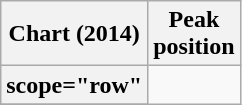<table class="wikitable sortable plainrowheaders">
<tr>
<th scope="col">Chart (2014)</th>
<th scope="col">Peak<br>position</th>
</tr>
<tr>
<th>scope="row" </th>
</tr>
<tr>
</tr>
</table>
